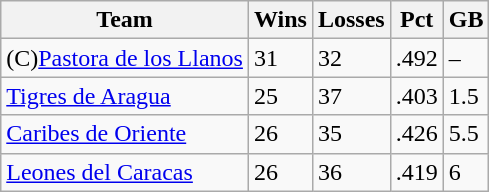<table class="wikitable">
<tr>
<th>Team</th>
<th>Wins</th>
<th>Losses</th>
<th>Pct</th>
<th>GB</th>
</tr>
<tr>
<td>(C)<a href='#'>Pastora de los Llanos</a></td>
<td>31</td>
<td>32</td>
<td>.492</td>
<td>–</td>
</tr>
<tr>
<td><a href='#'>Tigres de Aragua</a></td>
<td>25</td>
<td>37</td>
<td>.403</td>
<td>1.5</td>
</tr>
<tr>
<td><a href='#'>Caribes de Oriente</a></td>
<td>26</td>
<td>35</td>
<td>.426</td>
<td>5.5</td>
</tr>
<tr>
<td><a href='#'>Leones del Caracas</a></td>
<td>26</td>
<td>36</td>
<td>.419</td>
<td>6</td>
</tr>
</table>
